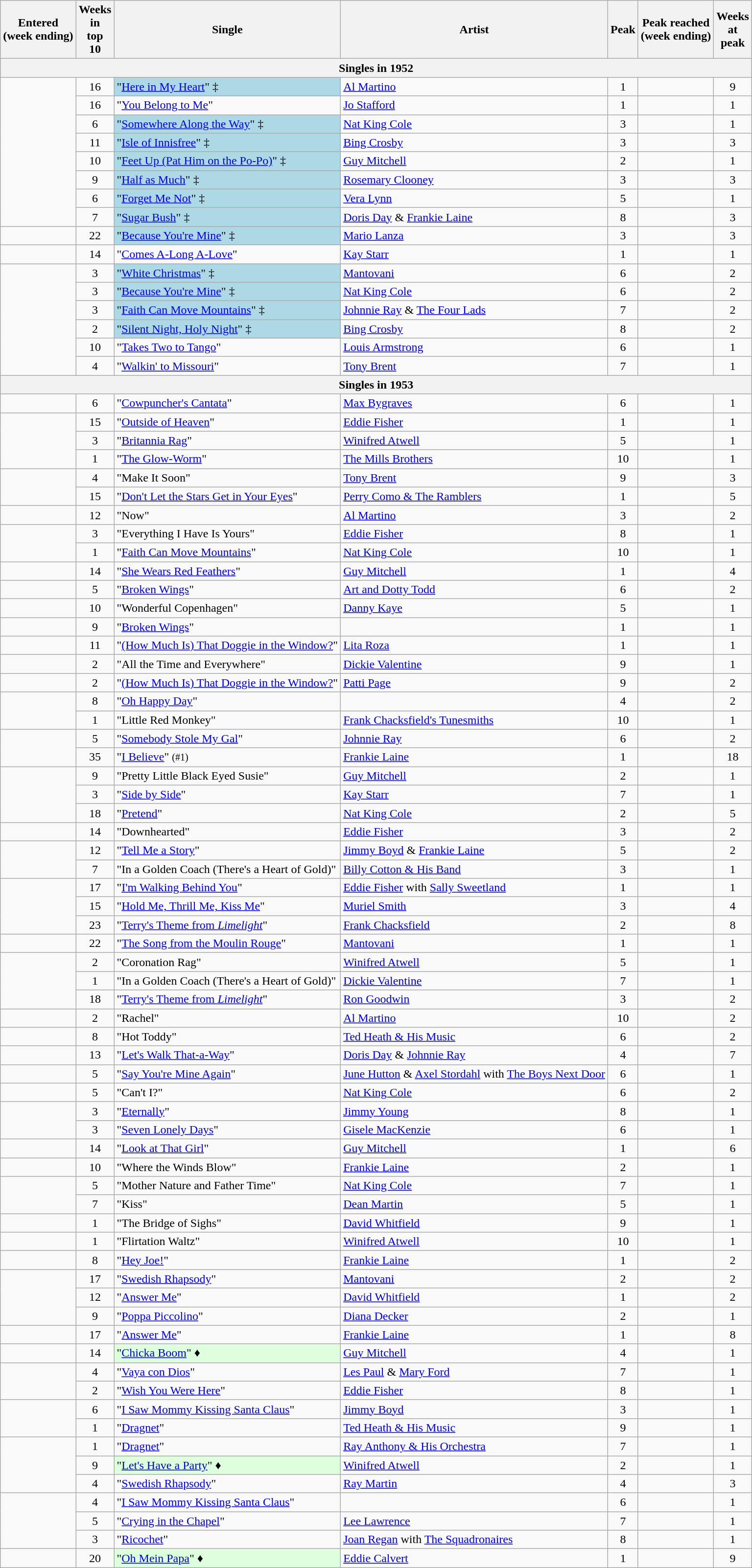<table class="wikitable sortable" style="text-align:center">
<tr>
<th>Entered<br>(week ending)</th>
<th>Weeks<br>in<br>top<br>10</th>
<th>Single</th>
<th>Artist</th>
<th>Peak</th>
<th>Peak reached<br>(week ending)</th>
<th>Weeks<br>at<br>peak</th>
</tr>
<tr>
<th colspan="7">Singles in 1952</th>
</tr>
<tr>
<td rowspan="8"></td>
<td>16</td>
<td align="left" bgcolor=lightblue>"<a href='#'>Here in My Heart</a>" ‡</td>
<td align="left"><a href='#'>Al Martino</a></td>
<td>1</td>
<td></td>
<td>9</td>
</tr>
<tr>
<td>16</td>
<td align="left">"<a href='#'>You Belong to Me</a>"</td>
<td align="left"><a href='#'>Jo Stafford</a></td>
<td>1</td>
<td></td>
<td>1</td>
</tr>
<tr>
<td>6</td>
<td align="left" bgcolor=lightblue>"<a href='#'>Somewhere Along the Way</a>" ‡</td>
<td align="left"><a href='#'>Nat King Cole</a></td>
<td>3</td>
<td></td>
<td>1</td>
</tr>
<tr>
<td>11</td>
<td align="left" bgcolor=lightblue>"<a href='#'>Isle of Innisfree</a>" ‡</td>
<td align="left"><a href='#'>Bing Crosby</a></td>
<td>3</td>
<td></td>
<td>3</td>
</tr>
<tr>
<td>10</td>
<td align="left" bgcolor=lightblue>"<a href='#'>Feet Up (Pat Him on the Po-Po)</a>" ‡</td>
<td align="left"><a href='#'>Guy Mitchell</a></td>
<td>2</td>
<td></td>
<td>1</td>
</tr>
<tr>
<td>9</td>
<td align="left" bgcolor=lightblue>"<a href='#'>Half as Much</a>" ‡</td>
<td align="left"><a href='#'>Rosemary Clooney</a></td>
<td>3</td>
<td></td>
<td>3</td>
</tr>
<tr>
<td>6</td>
<td align="left" bgcolor=lightblue>"<a href='#'>Forget Me Not</a>" ‡</td>
<td align="left"><a href='#'>Vera Lynn</a></td>
<td>5</td>
<td></td>
<td>1</td>
</tr>
<tr>
<td>7</td>
<td align="left" bgcolor=lightblue>"<a href='#'>Sugar Bush</a>" ‡</td>
<td align="left"><a href='#'>Doris Day</a> & <a href='#'>Frankie Laine</a></td>
<td>8</td>
<td></td>
<td>3</td>
</tr>
<tr>
<td></td>
<td>22</td>
<td align="left" bgcolor=lightblue>"<a href='#'>Because You're Mine</a>" ‡</td>
<td align="left"><a href='#'>Mario Lanza</a></td>
<td>3</td>
<td></td>
<td>3</td>
</tr>
<tr>
<td></td>
<td>14</td>
<td align="left">"<a href='#'>Comes A-Long A-Love</a>"</td>
<td align="left"><a href='#'>Kay Starr</a></td>
<td>1</td>
<td></td>
<td>1</td>
</tr>
<tr>
<td rowspan="6"></td>
<td>3</td>
<td align="left" bgcolor=lightblue>"<a href='#'>White Christmas</a>" ‡</td>
<td align="left"><a href='#'>Mantovani</a></td>
<td>6</td>
<td></td>
<td>2</td>
</tr>
<tr>
<td>3</td>
<td align="left" bgcolor=lightblue>"<a href='#'>Because You're Mine</a>" ‡ </td>
<td align="left"><a href='#'>Nat King Cole</a></td>
<td>6</td>
<td></td>
<td>2</td>
</tr>
<tr>
<td>3</td>
<td align="left" bgcolor=lightblue>"<a href='#'>Faith Can Move Mountains</a>" ‡ </td>
<td align="left"><a href='#'>Johnnie Ray</a> & <a href='#'>The Four Lads</a></td>
<td>7</td>
<td></td>
<td>2</td>
</tr>
<tr>
<td>2</td>
<td align="left" bgcolor=lightblue>"<a href='#'>Silent Night, Holy Night</a>" ‡</td>
<td align="left"><a href='#'>Bing Crosby</a></td>
<td>8</td>
<td></td>
<td>2</td>
</tr>
<tr>
<td>10</td>
<td align="left">"<a href='#'>Takes Two to Tango</a>"</td>
<td align="left"><a href='#'>Louis Armstrong</a></td>
<td>6</td>
<td></td>
<td>1</td>
</tr>
<tr>
<td>4</td>
<td align="left">"<a href='#'>Walkin' to Missouri</a>" </td>
<td align="left"><a href='#'>Tony Brent</a></td>
<td>7</td>
<td></td>
<td>1</td>
</tr>
<tr>
<th colspan="7">Singles in 1953</th>
</tr>
<tr>
<td></td>
<td>6</td>
<td align="left">"<a href='#'>Cowpuncher's Cantata</a>" </td>
<td align="left"><a href='#'>Max Bygraves</a></td>
<td>6</td>
<td></td>
<td>1</td>
</tr>
<tr>
<td rowspan="3"></td>
<td>15</td>
<td align="left">"<a href='#'>Outside of Heaven</a>" </td>
<td align="left"><a href='#'>Eddie Fisher</a></td>
<td>1</td>
<td></td>
<td>1</td>
</tr>
<tr>
<td>3</td>
<td align="left">"<a href='#'>Britannia Rag</a>"</td>
<td align="left"><a href='#'>Winifred Atwell</a></td>
<td>5</td>
<td></td>
<td>1</td>
</tr>
<tr>
<td>1</td>
<td align="left">"<a href='#'>The Glow-Worm</a>"</td>
<td align="left"><a href='#'>The Mills Brothers</a></td>
<td>10</td>
<td></td>
<td>1</td>
</tr>
<tr>
<td rowspan="2"></td>
<td>4</td>
<td align="left">"Make It Soon" </td>
<td align="left"><a href='#'>Tony Brent</a></td>
<td>9</td>
<td></td>
<td>3</td>
</tr>
<tr>
<td>15</td>
<td align="left">"<a href='#'>Don't Let the Stars Get in Your Eyes</a>"</td>
<td align="left"><a href='#'>Perry Como & The Ramblers</a></td>
<td>1</td>
<td></td>
<td>5</td>
</tr>
<tr>
<td></td>
<td>12</td>
<td align="left">"Now"</td>
<td align="left"><a href='#'>Al Martino</a></td>
<td>3</td>
<td></td>
<td>2</td>
</tr>
<tr>
<td rowspan="2"></td>
<td>3</td>
<td align="left">"Everything I Have Is Yours"</td>
<td align="left"><a href='#'>Eddie Fisher</a></td>
<td>8</td>
<td></td>
<td>1</td>
</tr>
<tr>
<td>1</td>
<td align="left">"<a href='#'>Faith Can Move Mountains</a>"</td>
<td align="left"><a href='#'>Nat King Cole</a></td>
<td>10</td>
<td></td>
<td>1</td>
</tr>
<tr>
<td></td>
<td>14</td>
<td align="left">"<a href='#'>She Wears Red Feathers</a>"</td>
<td align="left"><a href='#'>Guy Mitchell</a></td>
<td>1</td>
<td></td>
<td>4</td>
</tr>
<tr>
<td></td>
<td>5</td>
<td align="left">"<a href='#'>Broken Wings</a>"</td>
<td align="left"><a href='#'>Art and Dotty Todd</a></td>
<td>6</td>
<td></td>
<td>2</td>
</tr>
<tr>
<td></td>
<td>10</td>
<td align="left">"Wonderful Copenhagen"</td>
<td align="left"><a href='#'>Danny Kaye</a></td>
<td>5</td>
<td></td>
<td>1</td>
</tr>
<tr>
<td></td>
<td>9</td>
<td align="left">"<a href='#'>Broken Wings</a>" </td>
<td align="left"></td>
<td>1</td>
<td></td>
<td>1</td>
</tr>
<tr>
<td></td>
<td>11</td>
<td align="left">"<a href='#'>(How Much Is) That Doggie in the Window?</a>"</td>
<td align="left"><a href='#'>Lita Roza</a></td>
<td>1</td>
<td></td>
<td>1</td>
</tr>
<tr>
<td></td>
<td>2</td>
<td align="left">"All the Time and Everywhere"</td>
<td align="left"><a href='#'>Dickie Valentine</a></td>
<td>9</td>
<td></td>
<td>1</td>
</tr>
<tr>
<td></td>
<td>2</td>
<td align="left">"<a href='#'>(How Much Is) That Doggie in the Window?</a>"</td>
<td align="left"><a href='#'>Patti Page</a></td>
<td>9</td>
<td></td>
<td>2</td>
</tr>
<tr>
<td rowspan="2"></td>
<td>8</td>
<td align="left">"<a href='#'>Oh Happy Day</a>"</td>
<td align="left"></td>
<td>4</td>
<td></td>
<td>2</td>
</tr>
<tr>
<td>1</td>
<td align="left">"Little Red Monkey"</td>
<td align="left"><a href='#'>Frank Chacksfield's Tunesmiths</a></td>
<td>10</td>
<td></td>
<td>1</td>
</tr>
<tr>
<td rowspan="2"></td>
<td>5</td>
<td align="left">"<a href='#'>Somebody Stole My Gal</a>" </td>
<td align="left"><a href='#'>Johnnie Ray</a></td>
<td>6</td>
<td></td>
<td>2</td>
</tr>
<tr>
<td>35</td>
<td align="left">"<a href='#'>I Believe</a>" <small>(#1)</small></td>
<td align="left"><a href='#'>Frankie Laine</a></td>
<td>1</td>
<td></td>
<td>18</td>
</tr>
<tr>
<td rowspan="3"></td>
<td>9</td>
<td align="left">"Pretty Little Black Eyed Susie"</td>
<td align="left"><a href='#'>Guy Mitchell</a></td>
<td>2</td>
<td></td>
<td>1</td>
</tr>
<tr>
<td>3</td>
<td align="left">"<a href='#'>Side by Side</a>"</td>
<td align="left"><a href='#'>Kay Starr</a></td>
<td>7</td>
<td></td>
<td>1</td>
</tr>
<tr>
<td>18</td>
<td align="left">"<a href='#'>Pretend</a>"</td>
<td align="left"><a href='#'>Nat King Cole</a></td>
<td>2</td>
<td></td>
<td>5</td>
</tr>
<tr>
<td></td>
<td>14</td>
<td align="left">"Downhearted"</td>
<td align="left"><a href='#'>Eddie Fisher</a></td>
<td>3</td>
<td></td>
<td>2</td>
</tr>
<tr>
<td rowspan="2"></td>
<td>12</td>
<td align="left">"<a href='#'>Tell Me a Story</a>" </td>
<td align="left"><a href='#'>Jimmy Boyd</a> & <a href='#'>Frankie Laine</a></td>
<td>5</td>
<td></td>
<td>2</td>
</tr>
<tr>
<td>7</td>
<td align="left">"In a Golden Coach (There's a Heart of Gold)"</td>
<td align="left"><a href='#'>Billy Cotton & His Band</a></td>
<td>3</td>
<td></td>
<td>1</td>
</tr>
<tr>
<td rowspan="3"></td>
<td>17</td>
<td align="left">"<a href='#'>I'm Walking Behind You</a>"</td>
<td align="left"><a href='#'>Eddie Fisher</a> with <a href='#'>Sally Sweetland</a></td>
<td>1</td>
<td></td>
<td>1</td>
</tr>
<tr>
<td>15</td>
<td align="left">"<a href='#'>Hold Me, Thrill Me, Kiss Me</a>"</td>
<td align="left"><a href='#'>Muriel Smith</a></td>
<td>3</td>
<td></td>
<td>4</td>
</tr>
<tr>
<td>23</td>
<td align="left">"<a href='#'>Terry's Theme from <em>Limelight</em></a>"</td>
<td align="left"><a href='#'>Frank Chacksfield</a></td>
<td>2</td>
<td></td>
<td>8</td>
</tr>
<tr>
<td></td>
<td>22</td>
<td align="left">"<a href='#'>The Song from the Moulin Rouge</a>"</td>
<td align="left"><a href='#'>Mantovani</a></td>
<td>1</td>
<td></td>
<td>1</td>
</tr>
<tr>
<td rowspan="3"></td>
<td>2</td>
<td align="left">"Coronation Rag"</td>
<td align="left"><a href='#'>Winifred Atwell</a></td>
<td>5</td>
<td></td>
<td>1</td>
</tr>
<tr>
<td>1</td>
<td align="left">"In a Golden Coach (There's a Heart of Gold)"</td>
<td align="left"><a href='#'>Dickie Valentine</a></td>
<td>7</td>
<td></td>
<td>1</td>
</tr>
<tr>
<td>18</td>
<td align="left">"<a href='#'>Terry's Theme from <em>Limelight</em></a>"</td>
<td align="left"><a href='#'>Ron Goodwin</a></td>
<td>3</td>
<td></td>
<td>2</td>
</tr>
<tr>
<td></td>
<td>2</td>
<td align="left">"Rachel" </td>
<td align="left"><a href='#'>Al Martino</a></td>
<td>10</td>
<td></td>
<td>2</td>
</tr>
<tr>
<td></td>
<td>8</td>
<td align="left">"Hot Toddy"</td>
<td align="left"><a href='#'>Ted Heath & His Music</a></td>
<td>6</td>
<td></td>
<td>2</td>
</tr>
<tr>
<td></td>
<td>13</td>
<td align="left">"<a href='#'>Let's Walk That-a-Way</a>"</td>
<td align="left"><a href='#'>Doris Day</a> & <a href='#'>Johnnie Ray</a></td>
<td>4</td>
<td></td>
<td>7</td>
</tr>
<tr>
<td></td>
<td>5</td>
<td align="left">"<a href='#'>Say You're Mine Again</a>" </td>
<td align="left"><a href='#'>June Hutton</a> & <a href='#'>Axel Stordahl</a> with <a href='#'>The Boys Next Door</a></td>
<td>6</td>
<td></td>
<td>1</td>
</tr>
<tr>
<td></td>
<td>5</td>
<td align="left">"Can't I?" </td>
<td align="left"><a href='#'>Nat King Cole</a></td>
<td>6</td>
<td></td>
<td>2</td>
</tr>
<tr>
<td rowspan="2"></td>
<td>3</td>
<td align="left">"<a href='#'>Eternally</a>"</td>
<td align="left"><a href='#'>Jimmy Young</a></td>
<td>8</td>
<td></td>
<td>1</td>
</tr>
<tr>
<td>3</td>
<td align="left">"<a href='#'>Seven Lonely Days</a>" </td>
<td align="left"><a href='#'>Gisele MacKenzie</a></td>
<td>6</td>
<td></td>
<td>1</td>
</tr>
<tr>
<td></td>
<td>14</td>
<td align="left">"<a href='#'>Look at That Girl</a>"</td>
<td align="left"><a href='#'>Guy Mitchell</a></td>
<td>1</td>
<td></td>
<td>6</td>
</tr>
<tr>
<td></td>
<td>10</td>
<td align="left">"Where the Winds Blow"</td>
<td align="left"><a href='#'>Frankie Laine</a></td>
<td>2</td>
<td></td>
<td>1</td>
</tr>
<tr>
<td rowspan="2"></td>
<td>5</td>
<td align="left">"Mother Nature and Father Time"</td>
<td align="left"><a href='#'>Nat King Cole</a></td>
<td>7</td>
<td></td>
<td>1</td>
</tr>
<tr>
<td>7</td>
<td align="left">"Kiss"</td>
<td align="left"><a href='#'>Dean Martin</a></td>
<td>5</td>
<td></td>
<td>1</td>
</tr>
<tr>
<td></td>
<td>1</td>
<td align="left">"The Bridge of Sighs"</td>
<td align="left"><a href='#'>David Whitfield</a></td>
<td>9</td>
<td></td>
<td>1</td>
</tr>
<tr>
<td></td>
<td>1</td>
<td align="left">"Flirtation Waltz"</td>
<td align="left"><a href='#'>Winifred Atwell</a></td>
<td>10</td>
<td></td>
<td>1</td>
</tr>
<tr>
<td></td>
<td>8</td>
<td align="left">"<a href='#'>Hey Joe!</a>"</td>
<td align="left"><a href='#'>Frankie Laine</a></td>
<td>1</td>
<td></td>
<td>2</td>
</tr>
<tr>
<td rowspan="3"></td>
<td>17</td>
<td align="left">"<a href='#'>Swedish Rhapsody</a>" </td>
<td align="left"><a href='#'>Mantovani</a></td>
<td>2</td>
<td></td>
<td>2</td>
</tr>
<tr>
<td>12</td>
<td align="left">"<a href='#'>Answer Me</a>" </td>
<td align="left"><a href='#'>David Whitfield</a></td>
<td>1</td>
<td></td>
<td>2</td>
</tr>
<tr>
<td>9</td>
<td align="left">"<a href='#'>Poppa Piccolino</a>" </td>
<td align="left"><a href='#'>Diana Decker</a></td>
<td>2</td>
<td></td>
<td>1</td>
</tr>
<tr>
<td></td>
<td>17</td>
<td align="left">"<a href='#'>Answer Me</a>"</td>
<td align="left"><a href='#'>Frankie Laine</a></td>
<td>1</td>
<td></td>
<td>8</td>
</tr>
<tr>
<td></td>
<td>14</td>
<td align="left" bgcolor=#DDFFDD>"<a href='#'>Chicka Boom</a>" ♦</td>
<td align="left"><a href='#'>Guy Mitchell</a></td>
<td>4</td>
<td></td>
<td>1</td>
</tr>
<tr>
<td rowspan="2"></td>
<td>4</td>
<td align="left">"<a href='#'>Vaya con Dios</a>"</td>
<td align="left"><a href='#'>Les Paul</a> & <a href='#'>Mary Ford</a></td>
<td>7</td>
<td></td>
<td>1</td>
</tr>
<tr>
<td>2</td>
<td align="left">"<a href='#'>Wish You Were Here</a>"</td>
<td align="left"><a href='#'>Eddie Fisher</a></td>
<td>8</td>
<td></td>
<td>1</td>
</tr>
<tr>
<td rowspan="2"></td>
<td>6</td>
<td align="left">"<a href='#'>I Saw Mommy Kissing Santa Claus</a>"</td>
<td align="left"><a href='#'>Jimmy Boyd</a></td>
<td>3</td>
<td></td>
<td>1</td>
</tr>
<tr>
<td>1</td>
<td align="left">"<a href='#'>Dragnet</a>"</td>
<td align="left"><a href='#'>Ted Heath & His Music</a></td>
<td>9</td>
<td></td>
<td>1</td>
</tr>
<tr>
<td rowspan="3"></td>
<td>1</td>
<td align="left">"<a href='#'>Dragnet</a>"</td>
<td align="left"><a href='#'>Ray Anthony & His Orchestra</a></td>
<td>7</td>
<td></td>
<td>1</td>
</tr>
<tr>
<td>9</td>
<td align="left" bgcolor=#DDFFDD>"<a href='#'>Let's Have a Party</a>" ♦</td>
<td align="left"><a href='#'>Winifred Atwell</a></td>
<td>2</td>
<td></td>
<td>1</td>
</tr>
<tr>
<td>4</td>
<td align="left">"<a href='#'>Swedish Rhapsody</a>" </td>
<td align="left"><a href='#'>Ray Martin</a></td>
<td>4</td>
<td></td>
<td>3</td>
</tr>
<tr>
<td rowspan="3"></td>
<td>4</td>
<td align="left">"<a href='#'>I Saw Mommy Kissing Santa Claus</a>"</td>
<td align="left"></td>
<td>6</td>
<td></td>
<td>1</td>
</tr>
<tr>
<td>5</td>
<td align="left">"<a href='#'>Crying in the Chapel</a>"</td>
<td align="left"><a href='#'>Lee Lawrence</a></td>
<td>7</td>
<td></td>
<td>1</td>
</tr>
<tr>
<td>3</td>
<td align="left">"<a href='#'>Ricochet</a>"</td>
<td align="left"><a href='#'>Joan Regan</a> with <a href='#'>The Squadronaires</a></td>
<td>8</td>
<td></td>
<td>1</td>
</tr>
<tr>
<td></td>
<td>20</td>
<td align="left" bgcolor=#DDFFDD>"<a href='#'>Oh Mein Papa</a>" ♦</td>
<td align="left"><a href='#'>Eddie Calvert</a></td>
<td>1</td>
<td></td>
<td>9</td>
</tr>
</table>
